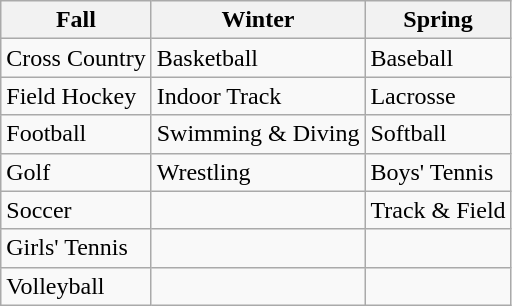<table class="wikitable">
<tr>
<th>Fall</th>
<th>Winter</th>
<th>Spring</th>
</tr>
<tr>
<td>Cross Country</td>
<td>Basketball</td>
<td>Baseball</td>
</tr>
<tr>
<td>Field Hockey</td>
<td>Indoor Track</td>
<td>Lacrosse</td>
</tr>
<tr>
<td>Football</td>
<td>Swimming & Diving</td>
<td>Softball</td>
</tr>
<tr>
<td>Golf</td>
<td>Wrestling</td>
<td>Boys' Tennis</td>
</tr>
<tr>
<td>Soccer</td>
<td></td>
<td>Track & Field</td>
</tr>
<tr>
<td>Girls' Tennis</td>
<td></td>
<td></td>
</tr>
<tr>
<td>Volleyball</td>
<td></td>
<td></td>
</tr>
</table>
